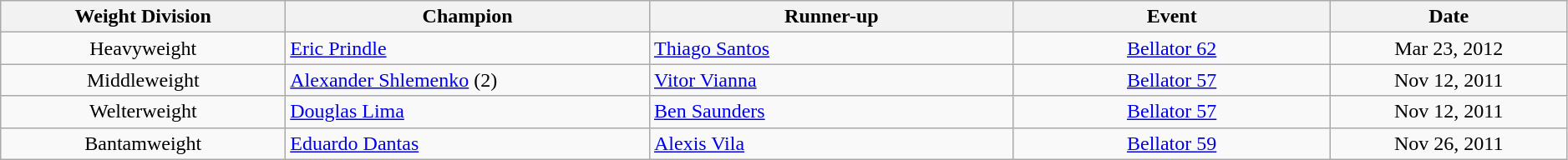<table class="wikitable" width="99%" style="text-align:center;">
<tr>
<th width="18%">Weight Division</th>
<th width="23%">Champion</th>
<th width="23%">Runner-up</th>
<th width="20%">Event</th>
<th width="15%">Date</th>
</tr>
<tr>
<td>Heavyweight</td>
<td align=left> <a href='#'>Eric Prindle</a></td>
<td align=left> <a href='#'>Thiago Santos</a></td>
<td><a href='#'>Bellator 62</a></td>
<td>Mar 23, 2012</td>
</tr>
<tr>
<td>Middleweight</td>
<td align=left> <a href='#'>Alexander Shlemenko</a> (2)</td>
<td align=left> <a href='#'>Vitor Vianna</a></td>
<td><a href='#'>Bellator 57</a></td>
<td>Nov 12, 2011</td>
</tr>
<tr>
<td>Welterweight</td>
<td align=left> <a href='#'>Douglas Lima</a></td>
<td align=left> <a href='#'>Ben Saunders</a></td>
<td><a href='#'>Bellator 57</a></td>
<td>Nov 12, 2011</td>
</tr>
<tr>
<td>Bantamweight</td>
<td align=left> <a href='#'>Eduardo Dantas</a></td>
<td align=left> <a href='#'>Alexis Vila</a></td>
<td><a href='#'>Bellator 59</a></td>
<td>Nov 26, 2011</td>
</tr>
</table>
